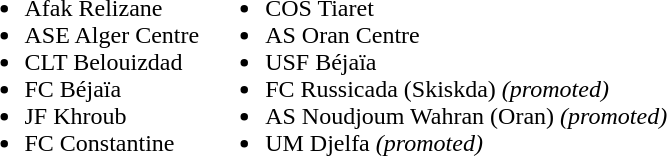<table border=0 cellpadding=1>
<tr valign=top>
<td><br><ul><li>Afak Relizane</li><li>ASE Alger Centre</li><li>CLT Belouizdad</li><li>FC Béjaïa</li><li>JF Khroub</li><li>FC Constantine</li></ul></td>
<td><br><ul><li>COS Tiaret</li><li>AS Oran Centre</li><li>USF Béjaïa</li><li>FC Russicada (Skiskda) <em>(promoted)</em></li><li>AS Noudjoum Wahran (Oran) <em>(promoted)</em></li><li>UM Djelfa <em>(promoted)</em></li></ul></td>
</tr>
</table>
